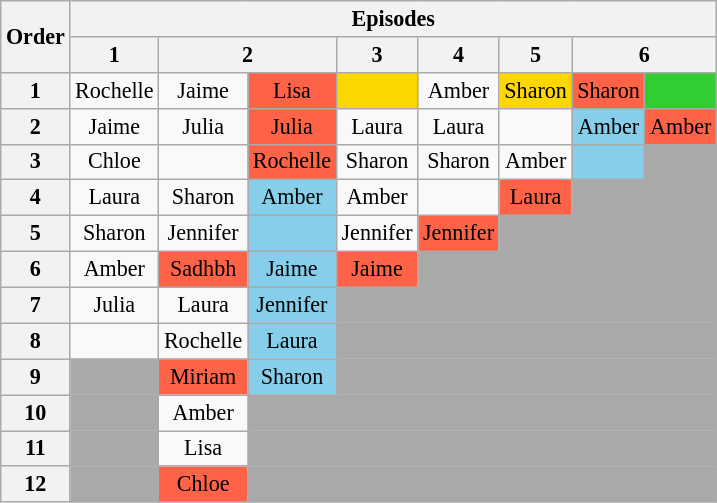<table class="wikitable" style="text-align:center; font-size:92%">
<tr>
<th rowspan=2>Order</th>
<th colspan=8>Episodes</th>
</tr>
<tr>
<th>1</th>
<th colspan="2">2</th>
<th>3</th>
<th>4</th>
<th>5</th>
<th colspan="2">6</th>
</tr>
<tr>
<th>1</th>
<td>Rochelle</td>
<td>Jaime</td>
<td bgcolor="tomato">Lisa</td>
<td bgcolor="gold"></td>
<td>Amber</td>
<td bgcolor="gold">Sharon</td>
<td bgcolor="tomato">Sharon</td>
<td bgcolor="limegreen"></td>
</tr>
<tr>
<th>2</th>
<td>Jaime</td>
<td>Julia</td>
<td bgcolor="tomato">Julia</td>
<td>Laura</td>
<td>Laura</td>
<td></td>
<td bgcolor="skyblue">Amber</td>
<td bgcolor="tomato">Amber</td>
</tr>
<tr>
<th>3</th>
<td>Chloe</td>
<td></td>
<td bgcolor="tomato">Rochelle</td>
<td>Sharon</td>
<td>Sharon</td>
<td>Amber</td>
<td bgcolor="skyblue"></td>
<td bgcolor="darkgray"></td>
</tr>
<tr>
<th>4</th>
<td>Laura</td>
<td>Sharon</td>
<td bgcolor="skyblue">Amber</td>
<td>Amber</td>
<td></td>
<td bgcolor="tomato">Laura</td>
<td bgcolor="darkgray" colspan=2></td>
</tr>
<tr>
<th>5</th>
<td>Sharon</td>
<td>Jennifer</td>
<td bgcolor="skyblue"></td>
<td>Jennifer</td>
<td bgcolor="tomato">Jennifer</td>
<td bgcolor="darkgray" colspan=3></td>
</tr>
<tr>
<th>6</th>
<td>Amber</td>
<td bgcolor="tomato">Sadhbh</td>
<td bgcolor="skyblue">Jaime</td>
<td bgcolor="tomato">Jaime</td>
<td bgcolor="darkgray" colspan=4></td>
</tr>
<tr>
<th>7</th>
<td>Julia</td>
<td>Laura</td>
<td bgcolor="skyblue">Jennifer</td>
<td bgcolor="darkgray" colspan=5></td>
</tr>
<tr>
<th>8</th>
<td></td>
<td>Rochelle</td>
<td bgcolor="skyblue">Laura</td>
<td bgcolor="darkgray" colspan=5></td>
</tr>
<tr>
<th>9</th>
<td bgcolor="darkgray"></td>
<td bgcolor="tomato">Miriam</td>
<td bgcolor="skyblue">Sharon</td>
<td bgcolor="darkgray" colspan=5></td>
</tr>
<tr>
<th>10</th>
<td bgcolor="darkgray"></td>
<td>Amber</td>
<td bgcolor="darkgray" colspan=6></td>
</tr>
<tr>
<th>11</th>
<td bgcolor="darkgray"></td>
<td>Lisa</td>
<td bgcolor="darkgray" colspan=6></td>
</tr>
<tr>
<th>12</th>
<td bgcolor="darkgray"></td>
<td bgcolor="tomato">Chloe</td>
<td bgcolor="darkgray" colspan=6></td>
</tr>
</table>
